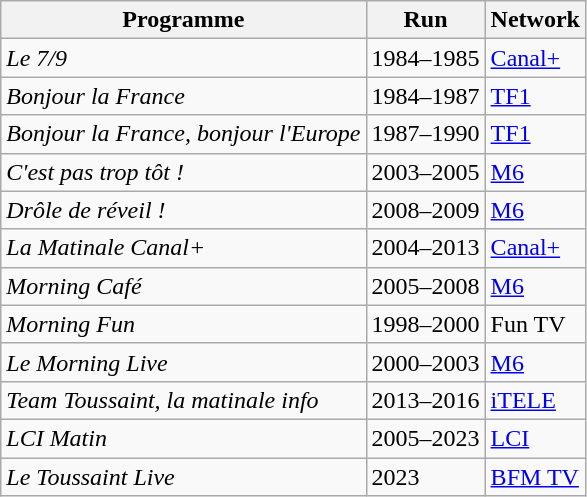<table class="wikitable">
<tr>
<th>Programme</th>
<th>Run</th>
<th>Network</th>
</tr>
<tr>
<td><em>Le 7/9</em></td>
<td>1984–1985</td>
<td><a href='#'>Canal+</a></td>
</tr>
<tr>
<td><em>Bonjour la France</em></td>
<td>1984–1987</td>
<td><a href='#'>TF1</a></td>
</tr>
<tr>
<td><em>Bonjour la France, bonjour l'Europe</em></td>
<td>1987–1990</td>
<td><a href='#'>TF1</a></td>
</tr>
<tr>
<td><em>C'est pas trop tôt !</em></td>
<td>2003–2005</td>
<td><a href='#'>M6</a></td>
</tr>
<tr>
<td><em>Drôle de réveil !</em></td>
<td>2008–2009</td>
<td><a href='#'>M6</a></td>
</tr>
<tr>
<td><em>La Matinale Canal+</em></td>
<td>2004–2013</td>
<td><a href='#'>Canal+</a></td>
</tr>
<tr>
<td><em>Morning Café</em></td>
<td>2005–2008</td>
<td><a href='#'>M6</a></td>
</tr>
<tr>
<td><em>Morning Fun</em></td>
<td>1998–2000</td>
<td>Fun TV</td>
</tr>
<tr>
<td><em>Le Morning Live</em></td>
<td>2000–2003</td>
<td><a href='#'>M6</a></td>
</tr>
<tr>
<td><em>Team Toussaint, la matinale info</em></td>
<td>2013–2016</td>
<td><a href='#'>iTELE</a></td>
</tr>
<tr>
<td><em>LCI Matin</em></td>
<td>2005–2023</td>
<td><a href='#'>LCI</a></td>
</tr>
<tr>
<td><em>Le Toussaint Live</em></td>
<td>2023</td>
<td><a href='#'>BFM TV</a></td>
</tr>
</table>
